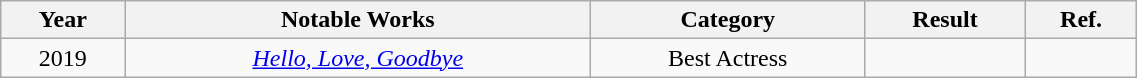<table class="wikitable sortable"  style="text-align:center; width:60%;">
<tr>
<th>Year</th>
<th>Notable Works</th>
<th>Category</th>
<th>Result</th>
<th>Ref.</th>
</tr>
<tr>
<td>2019</td>
<td><em><a href='#'>Hello, Love, Goodbye</a></em></td>
<td>Best Actress</td>
<td></td>
<td></td>
</tr>
</table>
